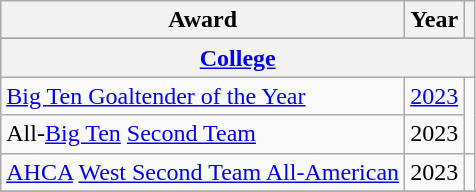<table class="wikitable">
<tr>
<th>Award</th>
<th>Year</th>
<th></th>
</tr>
<tr ALIGN="center" bgcolor="#e0e0e0">
</tr>
<tr ALIGN="center" bgcolor="#e0e0e0">
<th colspan="3"><a href='#'>College</a></th>
</tr>
<tr>
<td><a href='#'>Big Ten Goaltender of the Year</a></td>
<td><a href='#'>2023</a></td>
<td rowspan="2"></td>
</tr>
<tr>
<td>All-<a href='#'>Big Ten</a> <a href='#'>Second Team</a></td>
<td>2023</td>
</tr>
<tr>
<td><a href='#'>AHCA</a> <a href='#'>West Second Team All-American</a></td>
<td>2023</td>
<td></td>
</tr>
<tr>
</tr>
</table>
